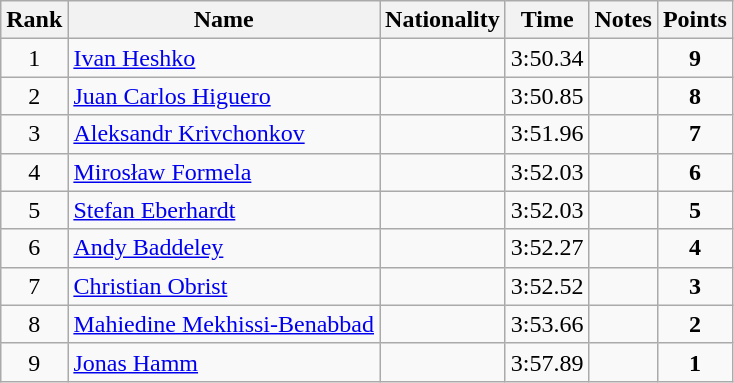<table class="wikitable sortable" style="text-align:center">
<tr>
<th>Rank</th>
<th>Name</th>
<th>Nationality</th>
<th>Time</th>
<th>Notes</th>
<th>Points</th>
</tr>
<tr>
<td>1</td>
<td align=left><a href='#'>Ivan Heshko</a></td>
<td align=left></td>
<td>3:50.34</td>
<td></td>
<td><strong>9</strong></td>
</tr>
<tr>
<td>2</td>
<td align=left><a href='#'>Juan Carlos Higuero</a></td>
<td align=left></td>
<td>3:50.85</td>
<td></td>
<td><strong>8</strong></td>
</tr>
<tr>
<td>3</td>
<td align=left><a href='#'>Aleksandr Krivchonkov</a></td>
<td align=left></td>
<td>3:51.96</td>
<td></td>
<td><strong>7</strong></td>
</tr>
<tr>
<td>4</td>
<td align=left><a href='#'>Mirosław Formela</a></td>
<td align=left></td>
<td>3:52.03</td>
<td></td>
<td><strong>6</strong></td>
</tr>
<tr>
<td>5</td>
<td align=left><a href='#'>Stefan Eberhardt</a></td>
<td align=left></td>
<td>3:52.03</td>
<td></td>
<td><strong>5</strong></td>
</tr>
<tr>
<td>6</td>
<td align=left><a href='#'>Andy Baddeley</a></td>
<td align=left></td>
<td>3:52.27</td>
<td></td>
<td><strong>4</strong></td>
</tr>
<tr>
<td>7</td>
<td align=left><a href='#'>Christian Obrist</a></td>
<td align=left></td>
<td>3:52.52</td>
<td></td>
<td><strong>3</strong></td>
</tr>
<tr>
<td>8</td>
<td align=left><a href='#'>Mahiedine Mekhissi-Benabbad</a></td>
<td align=left></td>
<td>3:53.66</td>
<td></td>
<td><strong>2</strong></td>
</tr>
<tr>
<td>9</td>
<td align=left><a href='#'>Jonas Hamm</a></td>
<td align=left></td>
<td>3:57.89</td>
<td></td>
<td><strong>1</strong></td>
</tr>
</table>
